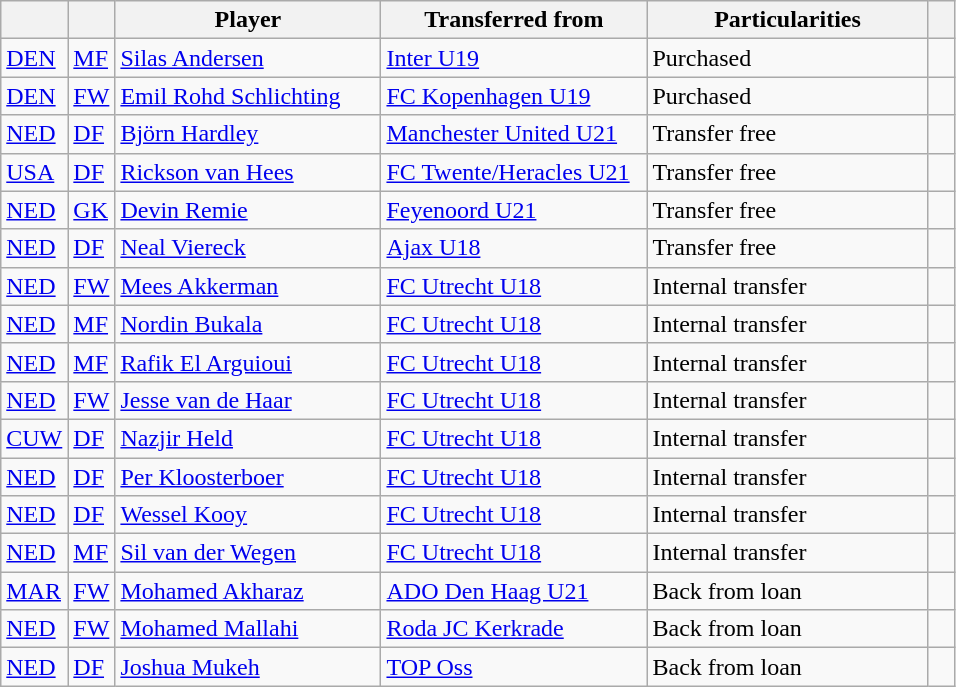<table class="wikitable plainrowheaders sortable">
<tr>
<th></th>
<th></th>
<th style="width: 170px;">Player</th>
<th style="width: 170px;">Transferred from</th>
<th style="width: 180px;">Particularities</th>
<th style="width: 10px;"></th>
</tr>
<tr>
<td><strong></strong> <a href='#'>DEN</a></td>
<td><a href='#'>MF</a></td>
<td><a href='#'>Silas Andersen</a></td>
<td><strong></strong> <a href='#'>Inter U19</a></td>
<td>Purchased</td>
<td></td>
</tr>
<tr>
<td><strong></strong> <a href='#'>DEN</a></td>
<td><a href='#'>FW</a></td>
<td><a href='#'>Emil Rohd Schlichting</a></td>
<td><strong></strong> <a href='#'>FC Kopenhagen U19</a></td>
<td>Purchased</td>
<td></td>
</tr>
<tr>
<td><strong></strong> <a href='#'>NED</a></td>
<td><a href='#'>DF</a></td>
<td><a href='#'>Björn Hardley</a></td>
<td><strong></strong> <a href='#'>Manchester United U21</a></td>
<td>Transfer free</td>
<td></td>
</tr>
<tr>
<td><strong></strong> <a href='#'>USA</a></td>
<td><a href='#'>DF</a></td>
<td><a href='#'>Rickson van Hees</a></td>
<td><strong></strong> <a href='#'>FC Twente/Heracles U21</a></td>
<td>Transfer free</td>
<td></td>
</tr>
<tr>
<td><strong></strong> <a href='#'>NED</a></td>
<td><a href='#'>GK</a></td>
<td><a href='#'>Devin Remie</a></td>
<td><strong></strong> <a href='#'>Feyenoord U21</a></td>
<td>Transfer free</td>
<td></td>
</tr>
<tr>
<td><strong></strong> <a href='#'>NED</a></td>
<td><a href='#'>DF</a></td>
<td><a href='#'>Neal Viereck</a></td>
<td><strong></strong> <a href='#'>Ajax U18</a></td>
<td>Transfer free</td>
<td></td>
</tr>
<tr>
<td><strong></strong> <a href='#'>NED</a></td>
<td><a href='#'>FW</a></td>
<td><a href='#'>Mees Akkerman</a></td>
<td><strong></strong> <a href='#'>FC Utrecht U18</a></td>
<td>Internal transfer</td>
<td></td>
</tr>
<tr>
<td><strong></strong> <a href='#'>NED</a></td>
<td><a href='#'>MF</a></td>
<td><a href='#'>Nordin Bukala</a></td>
<td><strong></strong> <a href='#'>FC Utrecht U18</a></td>
<td>Internal transfer</td>
<td></td>
</tr>
<tr>
<td><strong></strong> <a href='#'>NED</a></td>
<td><a href='#'>MF</a></td>
<td><a href='#'>Rafik El Arguioui</a></td>
<td><strong></strong> <a href='#'>FC Utrecht U18</a></td>
<td>Internal transfer</td>
<td></td>
</tr>
<tr>
<td><strong></strong> <a href='#'>NED</a></td>
<td><a href='#'>FW</a></td>
<td><a href='#'>Jesse van de Haar</a></td>
<td><strong></strong> <a href='#'>FC Utrecht U18</a></td>
<td>Internal transfer</td>
<td></td>
</tr>
<tr>
<td><strong></strong> <a href='#'>CUW</a></td>
<td><a href='#'>DF</a></td>
<td><a href='#'>Nazjir Held</a></td>
<td><strong></strong> <a href='#'>FC Utrecht U18</a></td>
<td>Internal transfer</td>
<td></td>
</tr>
<tr>
<td><strong></strong> <a href='#'>NED</a></td>
<td><a href='#'>DF</a></td>
<td><a href='#'>Per Kloosterboer</a></td>
<td><strong></strong> <a href='#'>FC Utrecht U18</a></td>
<td>Internal transfer</td>
<td></td>
</tr>
<tr>
<td><strong></strong> <a href='#'>NED</a></td>
<td><a href='#'>DF</a></td>
<td><a href='#'>Wessel Kooy</a></td>
<td><strong></strong> <a href='#'>FC Utrecht U18</a></td>
<td>Internal transfer</td>
<td></td>
</tr>
<tr>
<td><strong></strong> <a href='#'>NED</a></td>
<td><a href='#'>MF</a></td>
<td><a href='#'>Sil van der Wegen</a></td>
<td><strong></strong> <a href='#'>FC Utrecht U18</a></td>
<td>Internal transfer</td>
<td></td>
</tr>
<tr>
<td><strong></strong> <a href='#'>MAR</a></td>
<td><a href='#'>FW</a></td>
<td><a href='#'>Mohamed Akharaz</a></td>
<td><strong></strong> <a href='#'>ADO Den Haag U21</a></td>
<td>Back from loan</td>
<td></td>
</tr>
<tr>
<td><strong></strong> <a href='#'>NED</a></td>
<td><a href='#'>FW</a></td>
<td><a href='#'>Mohamed Mallahi</a></td>
<td><strong></strong> <a href='#'>Roda JC Kerkrade</a></td>
<td>Back from loan</td>
<td></td>
</tr>
<tr>
<td><strong></strong> <a href='#'>NED</a></td>
<td><a href='#'>DF</a></td>
<td><a href='#'>Joshua Mukeh</a></td>
<td><strong></strong> <a href='#'>TOP Oss</a></td>
<td>Back from loan</td>
<td></td>
</tr>
</table>
